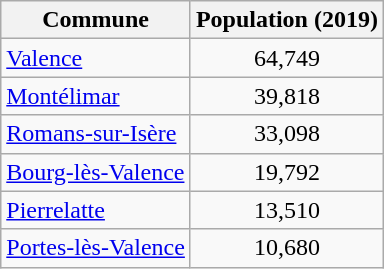<table class=wikitable>
<tr>
<th>Commune</th>
<th>Population (2019)</th>
</tr>
<tr>
<td><a href='#'>Valence</a></td>
<td style="text-align: center;">64,749</td>
</tr>
<tr>
<td><a href='#'>Montélimar</a></td>
<td style="text-align: center;">39,818</td>
</tr>
<tr>
<td><a href='#'>Romans-sur-Isère</a></td>
<td style="text-align: center;">33,098</td>
</tr>
<tr>
<td><a href='#'>Bourg-lès-Valence</a></td>
<td style="text-align: center;">19,792</td>
</tr>
<tr>
<td><a href='#'>Pierrelatte</a></td>
<td style="text-align: center;">13,510</td>
</tr>
<tr>
<td><a href='#'>Portes-lès-Valence</a></td>
<td style="text-align: center;">10,680</td>
</tr>
</table>
